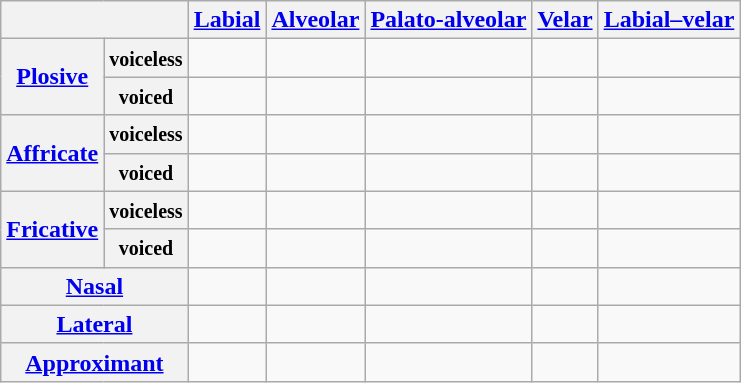<table class="wikitable" style="text-align:center;">
<tr>
<th colspan="2"></th>
<th><a href='#'>Labial</a></th>
<th><a href='#'>Alveolar</a></th>
<th><a href='#'>Palato-alveolar</a></th>
<th><a href='#'>Velar</a></th>
<th><a href='#'>Labial–velar</a></th>
</tr>
<tr>
<th rowspan="2"><a href='#'>Plosive</a></th>
<th><small>voiceless</small></th>
<td></td>
<td></td>
<td></td>
<td></td>
<td></td>
</tr>
<tr>
<th><small>voiced</small></th>
<td></td>
<td></td>
<td></td>
<td></td>
<td></td>
</tr>
<tr>
<th rowspan="2"><a href='#'>Affricate</a></th>
<th><small>voiceless</small></th>
<td></td>
<td></td>
<td></td>
<td></td>
<td></td>
</tr>
<tr>
<th><small>voiced</small></th>
<td></td>
<td></td>
<td></td>
<td></td>
</tr>
<tr>
<th rowspan="2"><a href='#'>Fricative</a></th>
<th><small>voiceless</small></th>
<td></td>
<td></td>
<td></td>
<td></td>
<td></td>
</tr>
<tr>
<th><small>voiced</small></th>
<td></td>
<td></td>
<td></td>
<td></td>
</tr>
<tr>
<th colspan="2"><a href='#'>Nasal</a></th>
<td></td>
<td></td>
<td></td>
<td></td>
<td></td>
</tr>
<tr>
<th colspan="2"><a href='#'>Lateral</a></th>
<td></td>
<td></td>
<td></td>
<td></td>
<td></td>
</tr>
<tr>
<th colspan="2"><a href='#'>Approximant</a></th>
<td></td>
<td></td>
<td></td>
<td></td>
<td></td>
</tr>
</table>
